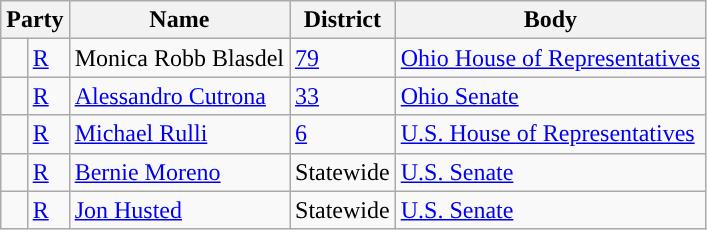<table class=wikitable>
<tr>
<th colspan="2" style="text-align:center; vertical-align:bottom;">Party</th>
<th style="text-align:center;">Name</th>
<th valign=bottom>District</th>
<th valign=bottom>Body</th>
</tr>
<tr>
<td style="background-color:"> </td>
<td><a href='#'>R</a></td>
<td>Monica Robb Blasdel</td>
<td><a href='#'>79</a></td>
<td><a href='#'>Ohio House of Representatives</a></td>
</tr>
<tr>
<td style="background-color:"> </td>
<td><a href='#'>R</a></td>
<td><a href='#'>Alessandro Cutrona</a></td>
<td><a href='#'>33</a></td>
<td><a href='#'>Ohio Senate</a></td>
</tr>
<tr>
<td style="background-color:"> </td>
<td><a href='#'>R</a></td>
<td><a href='#'>Michael Rulli</a></td>
<td><a href='#'>6</a></td>
<td><a href='#'>U.S. House of Representatives</a></td>
</tr>
<tr>
<td style="background-color:"> </td>
<td><a href='#'>R</a></td>
<td><a href='#'>Bernie Moreno</a></td>
<td>Statewide</td>
<td><a href='#'>U.S. Senate</a></td>
</tr>
<tr>
<td style="background-color:"> </td>
<td><a href='#'>R</a></td>
<td><a href='#'>Jon Husted</a></td>
<td>Statewide</td>
<td><a href='#'>U.S. Senate</a></td>
</tr>
</table>
